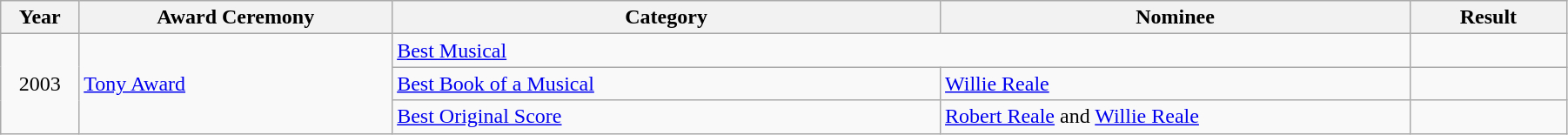<table class="wikitable" width="95%">
<tr>
<th width="5%">Year</th>
<th width="20%">Award Ceremony</th>
<th width="35%">Category</th>
<th width="30%">Nominee</th>
<th width="10%">Result</th>
</tr>
<tr>
<td rowspan="3" align="center">2003</td>
<td rowspan="3"><a href='#'>Tony Award</a></td>
<td colspan="2"><a href='#'>Best Musical</a></td>
<td></td>
</tr>
<tr>
<td><a href='#'>Best Book of a Musical</a></td>
<td><a href='#'>Willie Reale</a></td>
<td></td>
</tr>
<tr>
<td><a href='#'>Best Original Score</a></td>
<td><a href='#'>Robert Reale</a> and <a href='#'>Willie Reale</a></td>
<td></td>
</tr>
</table>
